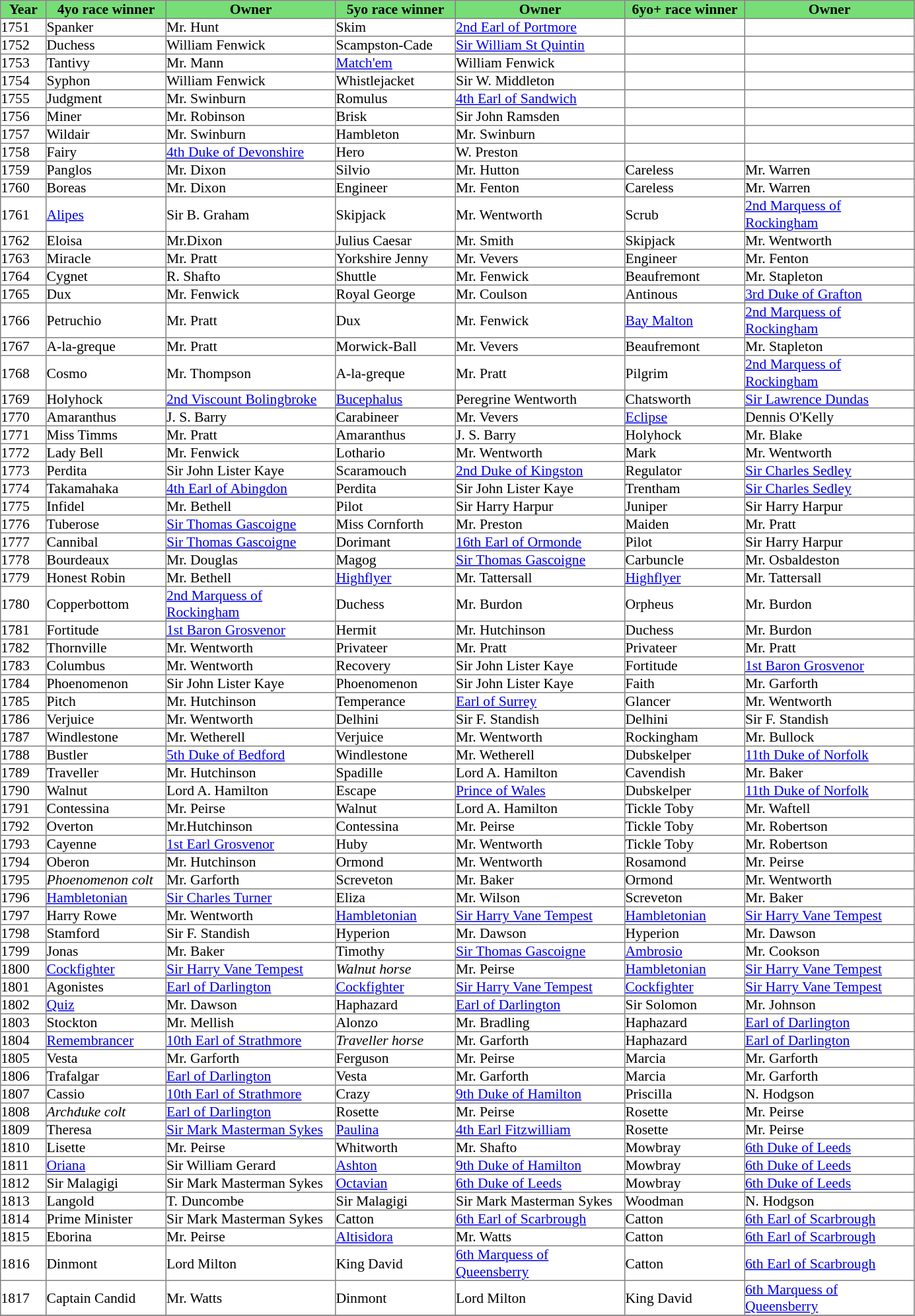<table class = "sortable" | border="1" cellpadding="0" style="border-collapse: collapse; font-size:90%">
<tr bgcolor="#77dd77" align="center">
<th width="45px"><strong>Year</strong><br></th>
<th width="120px"><strong>4yo race winner</strong><br></th>
<th width="170px"><strong>Owner</strong><br></th>
<th width="120px"><strong>5yo race winner</strong><br></th>
<th width="170px"><strong>Owner</strong><br></th>
<th width="120px"><strong>6yo+ race winner</strong></th>
<th width="170px"><strong>Owner</strong><br></th>
</tr>
<tr>
<td>1751</td>
<td>Spanker</td>
<td>Mr. Hunt</td>
<td>Skim</td>
<td><a href='#'>2nd Earl of Portmore</a></td>
<td></td>
<td></td>
</tr>
<tr>
<td>1752</td>
<td>Duchess</td>
<td>William Fenwick</td>
<td>Scampston-Cade</td>
<td><a href='#'>Sir William St Quintin</a></td>
<td></td>
<td></td>
</tr>
<tr>
<td>1753</td>
<td>Tantivy</td>
<td>Mr. Mann</td>
<td><a href='#'>Match'em</a></td>
<td>William Fenwick</td>
<td></td>
<td></td>
</tr>
<tr>
<td>1754</td>
<td>Syphon</td>
<td>William Fenwick</td>
<td>Whistlejacket</td>
<td>Sir W. Middleton</td>
<td></td>
<td></td>
</tr>
<tr>
<td>1755</td>
<td>Judgment</td>
<td>Mr. Swinburn</td>
<td>Romulus</td>
<td><a href='#'>4th Earl of Sandwich</a></td>
<td></td>
<td></td>
</tr>
<tr>
<td>1756</td>
<td>Miner</td>
<td>Mr. Robinson</td>
<td>Brisk</td>
<td>Sir John Ramsden</td>
<td></td>
<td></td>
</tr>
<tr>
<td>1757</td>
<td>Wildair</td>
<td>Mr. Swinburn</td>
<td>Hambleton</td>
<td>Mr. Swinburn</td>
<td></td>
<td></td>
</tr>
<tr>
<td>1758</td>
<td>Fairy</td>
<td><a href='#'>4th Duke of Devonshire</a></td>
<td>Hero</td>
<td>W. Preston</td>
<td></td>
<td></td>
</tr>
<tr>
<td>1759</td>
<td>Panglos</td>
<td>Mr. Dixon</td>
<td>Silvio</td>
<td>Mr. Hutton</td>
<td>Careless</td>
<td>Mr. Warren</td>
</tr>
<tr>
<td>1760</td>
<td>Boreas</td>
<td>Mr. Dixon</td>
<td>Engineer</td>
<td>Mr. Fenton</td>
<td>Careless</td>
<td>Mr. Warren</td>
</tr>
<tr>
<td>1761</td>
<td><a href='#'>Alipes</a></td>
<td>Sir B. Graham</td>
<td>Skipjack</td>
<td>Mr. Wentworth</td>
<td>Scrub</td>
<td><a href='#'>2nd Marquess of Rockingham</a></td>
</tr>
<tr>
<td>1762</td>
<td>Eloisa</td>
<td>Mr.Dixon</td>
<td>Julius Caesar</td>
<td>Mr. Smith</td>
<td>Skipjack</td>
<td>Mr. Wentworth</td>
</tr>
<tr>
<td>1763</td>
<td>Miracle</td>
<td>Mr. Pratt</td>
<td>Yorkshire Jenny</td>
<td>Mr. Vevers</td>
<td>Engineer</td>
<td>Mr. Fenton</td>
</tr>
<tr>
<td>1764</td>
<td>Cygnet</td>
<td>R. Shafto</td>
<td>Shuttle</td>
<td>Mr. Fenwick</td>
<td>Beaufremont</td>
<td>Mr. Stapleton</td>
</tr>
<tr>
<td>1765</td>
<td>Dux</td>
<td>Mr. Fenwick</td>
<td>Royal George</td>
<td>Mr. Coulson</td>
<td>Antinous</td>
<td><a href='#'>3rd Duke of Grafton</a></td>
</tr>
<tr>
<td>1766</td>
<td>Petruchio</td>
<td>Mr. Pratt</td>
<td>Dux</td>
<td>Mr. Fenwick</td>
<td><a href='#'>Bay Malton</a></td>
<td><a href='#'>2nd Marquess of Rockingham</a></td>
</tr>
<tr>
<td>1767</td>
<td>A-la-greque</td>
<td>Mr. Pratt</td>
<td>Morwick-Ball</td>
<td>Mr. Vevers</td>
<td>Beaufremont</td>
<td>Mr. Stapleton</td>
</tr>
<tr>
<td>1768</td>
<td>Cosmo</td>
<td>Mr. Thompson</td>
<td>A-la-greque</td>
<td>Mr. Pratt</td>
<td>Pilgrim</td>
<td><a href='#'>2nd Marquess of Rockingham</a></td>
</tr>
<tr>
<td>1769</td>
<td>Holyhock</td>
<td><a href='#'>2nd Viscount Bolingbroke</a></td>
<td><a href='#'>Bucephalus</a></td>
<td>Peregrine Wentworth</td>
<td>Chatsworth</td>
<td><a href='#'>Sir Lawrence Dundas</a></td>
</tr>
<tr>
<td>1770</td>
<td>Amaranthus</td>
<td>J. S. Barry</td>
<td>Carabineer</td>
<td>Mr. Vevers</td>
<td><a href='#'>Eclipse</a></td>
<td>Dennis O'Kelly</td>
</tr>
<tr>
<td>1771</td>
<td>Miss Timms</td>
<td>Mr. Pratt</td>
<td>Amaranthus</td>
<td>J. S. Barry</td>
<td>Holyhock</td>
<td>Mr. Blake</td>
</tr>
<tr>
<td>1772</td>
<td>Lady Bell</td>
<td>Mr. Fenwick</td>
<td>Lothario</td>
<td>Mr. Wentworth</td>
<td>Mark</td>
<td>Mr. Wentworth</td>
</tr>
<tr>
<td>1773</td>
<td>Perdita</td>
<td>Sir John Lister Kaye</td>
<td>Scaramouch</td>
<td><a href='#'>2nd Duke of Kingston</a></td>
<td>Regulator</td>
<td><a href='#'>Sir Charles Sedley</a></td>
</tr>
<tr>
<td>1774</td>
<td>Takamahaka</td>
<td><a href='#'>4th Earl of Abingdon</a></td>
<td>Perdita</td>
<td>Sir John Lister Kaye</td>
<td>Trentham</td>
<td><a href='#'>Sir Charles Sedley</a></td>
</tr>
<tr>
<td>1775</td>
<td>Infidel</td>
<td>Mr. Bethell</td>
<td>Pilot</td>
<td>Sir Harry Harpur</td>
<td>Juniper</td>
<td>Sir Harry Harpur</td>
</tr>
<tr>
<td>1776</td>
<td>Tuberose</td>
<td><a href='#'>Sir Thomas Gascoigne</a></td>
<td>Miss Cornforth</td>
<td>Mr. Preston</td>
<td>Maiden</td>
<td>Mr. Pratt</td>
</tr>
<tr>
<td>1777</td>
<td>Cannibal</td>
<td><a href='#'>Sir Thomas Gascoigne</a></td>
<td>Dorimant</td>
<td><a href='#'>16th Earl of Ormonde</a></td>
<td>Pilot</td>
<td>Sir Harry Harpur</td>
</tr>
<tr>
<td>1778</td>
<td>Bourdeaux</td>
<td>Mr. Douglas</td>
<td>Magog</td>
<td><a href='#'>Sir Thomas Gascoigne</a></td>
<td>Carbuncle</td>
<td>Mr. Osbaldeston</td>
</tr>
<tr>
<td>1779</td>
<td>Honest Robin</td>
<td>Mr. Bethell</td>
<td><a href='#'>Highflyer</a></td>
<td>Mr. Tattersall</td>
<td><a href='#'>Highflyer</a></td>
<td>Mr. Tattersall</td>
</tr>
<tr>
<td>1780</td>
<td>Copperbottom</td>
<td><a href='#'>2nd Marquess of Rockingham</a></td>
<td>Duchess</td>
<td>Mr. Burdon</td>
<td>Orpheus</td>
<td>Mr. Burdon</td>
</tr>
<tr>
<td>1781</td>
<td>Fortitude</td>
<td><a href='#'>1st Baron Grosvenor</a></td>
<td>Hermit</td>
<td>Mr. Hutchinson</td>
<td>Duchess</td>
<td>Mr. Burdon</td>
</tr>
<tr>
<td>1782</td>
<td>Thornville</td>
<td>Mr. Wentworth</td>
<td>Privateer</td>
<td>Mr. Pratt</td>
<td>Privateer</td>
<td>Mr. Pratt</td>
</tr>
<tr>
<td>1783</td>
<td>Columbus</td>
<td>Mr. Wentworth</td>
<td>Recovery</td>
<td>Sir John Lister Kaye</td>
<td>Fortitude</td>
<td><a href='#'>1st Baron Grosvenor</a></td>
</tr>
<tr>
<td>1784</td>
<td>Phoenomenon</td>
<td>Sir John Lister Kaye</td>
<td>Phoenomenon</td>
<td>Sir John Lister Kaye</td>
<td>Faith</td>
<td>Mr. Garforth</td>
</tr>
<tr>
<td>1785</td>
<td>Pitch</td>
<td>Mr. Hutchinson</td>
<td>Temperance</td>
<td><a href='#'>Earl of Surrey</a></td>
<td>Glancer</td>
<td>Mr. Wentworth</td>
</tr>
<tr>
<td>1786</td>
<td>Verjuice</td>
<td>Mr. Wentworth</td>
<td>Delhini</td>
<td>Sir F. Standish</td>
<td>Delhini</td>
<td>Sir F. Standish</td>
</tr>
<tr>
<td>1787</td>
<td>Windlestone</td>
<td>Mr. Wetherell</td>
<td>Verjuice</td>
<td>Mr. Wentworth</td>
<td>Rockingham</td>
<td>Mr. Bullock</td>
</tr>
<tr>
<td>1788</td>
<td>Bustler</td>
<td><a href='#'>5th Duke of Bedford</a></td>
<td>Windlestone</td>
<td>Mr. Wetherell</td>
<td>Dubskelper</td>
<td><a href='#'>11th Duke of Norfolk</a></td>
</tr>
<tr>
<td>1789</td>
<td>Traveller</td>
<td>Mr. Hutchinson</td>
<td>Spadille</td>
<td>Lord A. Hamilton</td>
<td>Cavendish</td>
<td>Mr. Baker</td>
</tr>
<tr>
<td>1790</td>
<td>Walnut</td>
<td>Lord A. Hamilton</td>
<td>Escape</td>
<td><a href='#'>Prince of Wales</a></td>
<td>Dubskelper</td>
<td><a href='#'>11th Duke of Norfolk</a></td>
</tr>
<tr>
<td>1791</td>
<td>Contessina</td>
<td>Mr. Peirse</td>
<td>Walnut</td>
<td>Lord A. Hamilton</td>
<td>Tickle Toby</td>
<td>Mr. Waftell</td>
</tr>
<tr>
<td>1792</td>
<td>Overton</td>
<td>Mr.Hutchinson</td>
<td>Contessina</td>
<td>Mr. Peirse</td>
<td>Tickle Toby</td>
<td>Mr. Robertson</td>
</tr>
<tr>
<td>1793</td>
<td>Cayenne</td>
<td><a href='#'>1st Earl Grosvenor</a></td>
<td>Huby</td>
<td>Mr. Wentworth</td>
<td>Tickle Toby</td>
<td>Mr. Robertson</td>
</tr>
<tr>
<td>1794</td>
<td>Oberon</td>
<td>Mr. Hutchinson</td>
<td>Ormond</td>
<td>Mr. Wentworth</td>
<td>Rosamond</td>
<td>Mr. Peirse</td>
</tr>
<tr>
<td>1795</td>
<td><em>Phoenomenon colt</em></td>
<td>Mr. Garforth</td>
<td>Screveton</td>
<td>Mr. Baker</td>
<td>Ormond</td>
<td>Mr. Wentworth</td>
</tr>
<tr>
<td>1796</td>
<td><a href='#'>Hambletonian</a></td>
<td><a href='#'>Sir Charles Turner</a></td>
<td>Eliza</td>
<td>Mr. Wilson</td>
<td>Screveton</td>
<td>Mr. Baker</td>
</tr>
<tr>
<td>1797</td>
<td>Harry Rowe</td>
<td>Mr. Wentworth</td>
<td><a href='#'>Hambletonian</a></td>
<td><a href='#'>Sir Harry Vane Tempest</a></td>
<td><a href='#'>Hambletonian</a></td>
<td><a href='#'>Sir Harry Vane Tempest</a></td>
</tr>
<tr>
<td>1798</td>
<td>Stamford</td>
<td>Sir F. Standish</td>
<td>Hyperion</td>
<td>Mr. Dawson</td>
<td>Hyperion</td>
<td>Mr. Dawson</td>
</tr>
<tr>
<td>1799</td>
<td>Jonas</td>
<td>Mr. Baker</td>
<td>Timothy</td>
<td><a href='#'>Sir Thomas Gascoigne</a></td>
<td><a href='#'>Ambrosio</a></td>
<td>Mr. Cookson</td>
</tr>
<tr>
<td>1800</td>
<td><a href='#'>Cockfighter</a></td>
<td><a href='#'>Sir Harry Vane Tempest</a></td>
<td><em>Walnut horse</em></td>
<td>Mr. Peirse</td>
<td><a href='#'>Hambletonian</a></td>
<td><a href='#'>Sir Harry Vane Tempest</a></td>
</tr>
<tr>
<td>1801</td>
<td>Agonistes</td>
<td><a href='#'>Earl of Darlington</a></td>
<td><a href='#'>Cockfighter</a></td>
<td><a href='#'>Sir Harry Vane Tempest</a></td>
<td><a href='#'>Cockfighter</a></td>
<td><a href='#'>Sir Harry Vane Tempest</a></td>
</tr>
<tr>
<td>1802</td>
<td><a href='#'>Quiz</a></td>
<td>Mr. Dawson</td>
<td>Haphazard</td>
<td><a href='#'>Earl of Darlington</a></td>
<td>Sir Solomon</td>
<td>Mr. Johnson</td>
</tr>
<tr>
<td>1803</td>
<td>Stockton</td>
<td>Mr. Mellish</td>
<td>Alonzo</td>
<td>Mr. Bradling</td>
<td>Haphazard</td>
<td><a href='#'>Earl of Darlington</a></td>
</tr>
<tr>
<td>1804</td>
<td><a href='#'>Remembrancer</a></td>
<td><a href='#'>10th Earl of Strathmore</a></td>
<td><em>Traveller horse</em></td>
<td>Mr. Garforth</td>
<td>Haphazard</td>
<td><a href='#'>Earl of Darlington</a></td>
</tr>
<tr>
<td>1805</td>
<td>Vesta</td>
<td>Mr. Garforth</td>
<td>Ferguson</td>
<td>Mr. Peirse</td>
<td>Marcia</td>
<td>Mr. Garforth</td>
</tr>
<tr>
<td>1806</td>
<td>Trafalgar</td>
<td><a href='#'>Earl of Darlington</a></td>
<td>Vesta</td>
<td>Mr. Garforth</td>
<td>Marcia</td>
<td>Mr. Garforth</td>
</tr>
<tr>
<td>1807</td>
<td>Cassio</td>
<td><a href='#'>10th Earl of Strathmore</a></td>
<td>Crazy</td>
<td><a href='#'>9th Duke of Hamilton</a></td>
<td>Priscilla</td>
<td>N. Hodgson</td>
</tr>
<tr>
<td>1808</td>
<td><em>Archduke colt</em></td>
<td><a href='#'>Earl of Darlington</a></td>
<td>Rosette</td>
<td>Mr. Peirse</td>
<td>Rosette</td>
<td>Mr. Peirse</td>
</tr>
<tr>
<td>1809</td>
<td>Theresa</td>
<td><a href='#'>Sir Mark Masterman Sykes</a></td>
<td><a href='#'>Paulina</a></td>
<td><a href='#'>4th Earl Fitzwilliam</a></td>
<td>Rosette</td>
<td>Mr. Peirse</td>
</tr>
<tr>
<td>1810</td>
<td>Lisette</td>
<td>Mr. Peirse</td>
<td>Whitworth</td>
<td>Mr. Shafto</td>
<td>Mowbray</td>
<td><a href='#'>6th Duke of Leeds</a></td>
</tr>
<tr>
<td>1811</td>
<td><a href='#'>Oriana</a></td>
<td>Sir William Gerard</td>
<td><a href='#'>Ashton</a></td>
<td><a href='#'>9th Duke of Hamilton</a></td>
<td>Mowbray</td>
<td><a href='#'>6th Duke of Leeds</a></td>
</tr>
<tr>
<td>1812</td>
<td>Sir Malagigi</td>
<td>Sir Mark Masterman Sykes</td>
<td><a href='#'>Octavian</a></td>
<td><a href='#'>6th Duke of Leeds</a></td>
<td>Mowbray</td>
<td><a href='#'>6th Duke of Leeds</a></td>
</tr>
<tr>
<td>1813</td>
<td>Langold</td>
<td>T. Duncombe</td>
<td>Sir Malagigi</td>
<td>Sir Mark Masterman Sykes</td>
<td>Woodman</td>
<td>N. Hodgson</td>
</tr>
<tr>
<td>1814</td>
<td>Prime Minister</td>
<td>Sir Mark Masterman Sykes</td>
<td>Catton</td>
<td><a href='#'>6th Earl of Scarbrough</a></td>
<td>Catton</td>
<td><a href='#'>6th Earl of Scarbrough</a></td>
</tr>
<tr>
<td>1815</td>
<td>Eborina</td>
<td>Mr. Peirse</td>
<td><a href='#'>Altisidora</a></td>
<td>Mr. Watts</td>
<td>Catton</td>
<td><a href='#'>6th Earl of Scarbrough</a></td>
</tr>
<tr>
<td>1816</td>
<td>Dinmont</td>
<td>Lord Milton</td>
<td>King David</td>
<td><a href='#'>6th Marquess of Queensberry</a></td>
<td>Catton</td>
<td><a href='#'>6th Earl of Scarbrough</a></td>
</tr>
<tr>
<td>1817</td>
<td>Captain Candid</td>
<td>Mr. Watts</td>
<td>Dinmont</td>
<td>Lord Milton</td>
<td>King David</td>
<td><a href='#'>6th Marquess of Queensberry</a></td>
</tr>
<tr>
</tr>
</table>
